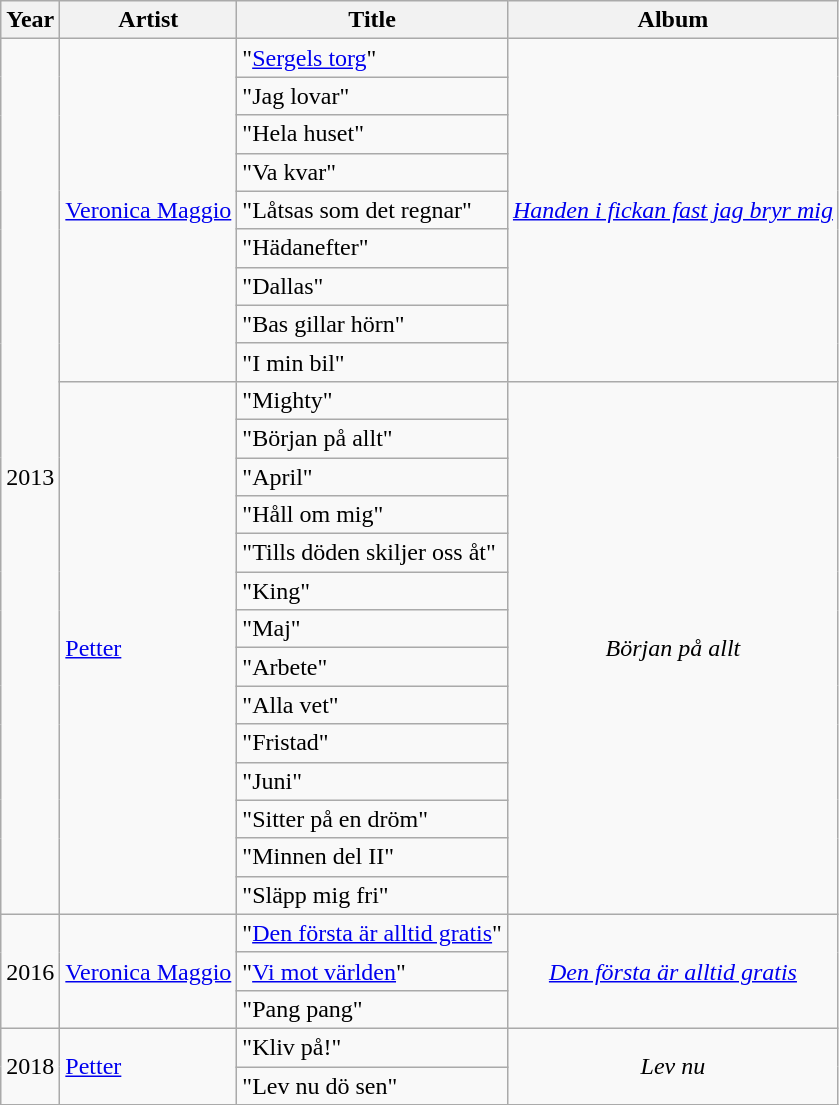<table class="wikitable">
<tr>
<th>Year</th>
<th>Artist</th>
<th>Title</th>
<th>Album</th>
</tr>
<tr>
<td rowspan="23">2013</td>
<td rowspan="9"><a href='#'>Veronica Maggio</a></td>
<td>"<a href='#'>Sergels torg</a>"</td>
<td rowspan="9" style="text-align:center;"><em><a href='#'>Handen i fickan fast jag bryr mig</a></em></td>
</tr>
<tr>
<td>"Jag lovar"</td>
</tr>
<tr>
<td>"Hela huset"<br></td>
</tr>
<tr>
<td>"Va kvar"</td>
</tr>
<tr>
<td>"Låtsas som det regnar"</td>
</tr>
<tr>
<td>"Hädanefter"</td>
</tr>
<tr>
<td>"Dallas"</td>
</tr>
<tr>
<td>"Bas gillar hörn"</td>
</tr>
<tr>
<td>"I min bil"</td>
</tr>
<tr>
<td rowspan="14"><a href='#'>Petter</a></td>
<td>"Mighty"<br></td>
<td rowspan="14" style="text-align:center;"><em>Början på allt</em></td>
</tr>
<tr>
<td>"Början på allt"<br></td>
</tr>
<tr>
<td>"April"</td>
</tr>
<tr>
<td>"Håll om mig"<br></td>
</tr>
<tr>
<td>"Tills döden skiljer oss åt"</td>
</tr>
<tr>
<td>"King"<br></td>
</tr>
<tr>
<td>"Maj"</td>
</tr>
<tr>
<td>"Arbete"</td>
</tr>
<tr>
<td>"Alla vet"<br></td>
</tr>
<tr>
<td>"Fristad"</td>
</tr>
<tr>
<td>"Juni"</td>
</tr>
<tr>
<td>"Sitter på en dröm"</td>
</tr>
<tr>
<td>"Minnen del II"</td>
</tr>
<tr>
<td>"Släpp mig fri"</td>
</tr>
<tr>
<td rowspan="3">2016</td>
<td rowspan="3"><a href='#'>Veronica Maggio</a></td>
<td>"<a href='#'>Den första är alltid gratis</a>"</td>
<td rowspan="3" style="text-align:center;"><em><a href='#'>Den första är alltid gratis</a></em></td>
</tr>
<tr>
<td>"<a href='#'>Vi mot världen</a>"</td>
</tr>
<tr>
<td>"Pang pang"</td>
</tr>
<tr>
<td rowspan="2">2018</td>
<td rowspan="2"><a href='#'>Petter</a></td>
<td>"Kliv på!"<br></td>
<td rowspan="2" style="text-align:center;"><em>Lev nu</em></td>
</tr>
<tr>
<td>"Lev nu dö sen"<br></td>
</tr>
</table>
